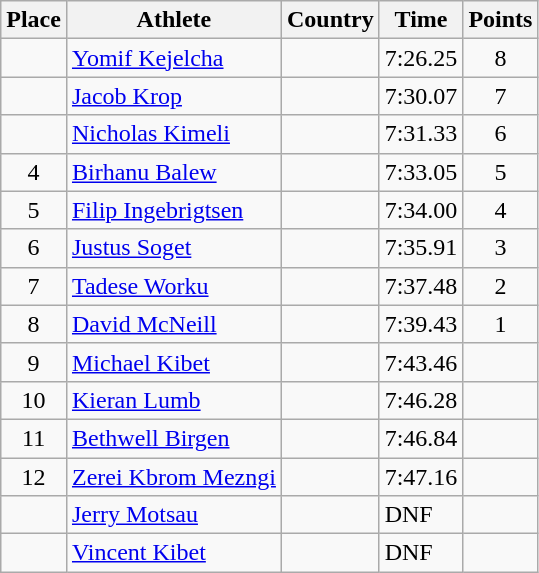<table class="wikitable">
<tr>
<th>Place</th>
<th>Athlete</th>
<th>Country</th>
<th>Time</th>
<th>Points</th>
</tr>
<tr>
<td align=center></td>
<td><a href='#'>Yomif Kejelcha</a></td>
<td></td>
<td>7:26.25</td>
<td align=center>8</td>
</tr>
<tr>
<td align=center></td>
<td><a href='#'>Jacob Krop</a></td>
<td></td>
<td>7:30.07</td>
<td align=center>7</td>
</tr>
<tr>
<td align=center></td>
<td><a href='#'>Nicholas Kimeli</a></td>
<td></td>
<td>7:31.33</td>
<td align=center>6</td>
</tr>
<tr>
<td align=center>4</td>
<td><a href='#'>Birhanu Balew</a></td>
<td></td>
<td>7:33.05</td>
<td align=center>5</td>
</tr>
<tr>
<td align=center>5</td>
<td><a href='#'>Filip Ingebrigtsen</a></td>
<td></td>
<td>7:34.00</td>
<td align=center>4</td>
</tr>
<tr>
<td align=center>6</td>
<td><a href='#'>Justus Soget</a></td>
<td></td>
<td>7:35.91</td>
<td align=center>3</td>
</tr>
<tr>
<td align=center>7</td>
<td><a href='#'>Tadese Worku</a></td>
<td></td>
<td>7:37.48</td>
<td align=center>2</td>
</tr>
<tr>
<td align=center>8</td>
<td><a href='#'>David McNeill</a></td>
<td></td>
<td>7:39.43</td>
<td align=center>1</td>
</tr>
<tr>
<td align=center>9</td>
<td><a href='#'>Michael Kibet</a></td>
<td></td>
<td>7:43.46</td>
<td align=center></td>
</tr>
<tr>
<td align=center>10</td>
<td><a href='#'>Kieran Lumb</a></td>
<td></td>
<td>7:46.28</td>
<td align=center></td>
</tr>
<tr>
<td align=center>11</td>
<td><a href='#'>Bethwell Birgen</a></td>
<td></td>
<td>7:46.84</td>
<td align=center></td>
</tr>
<tr>
<td align=center>12</td>
<td><a href='#'>Zerei Kbrom Mezngi</a></td>
<td></td>
<td>7:47.16</td>
<td align=center></td>
</tr>
<tr>
<td align=center></td>
<td><a href='#'>Jerry Motsau</a></td>
<td></td>
<td>DNF</td>
<td align=center></td>
</tr>
<tr>
<td align=center></td>
<td><a href='#'>Vincent Kibet</a></td>
<td></td>
<td>DNF</td>
<td align=center></td>
</tr>
</table>
